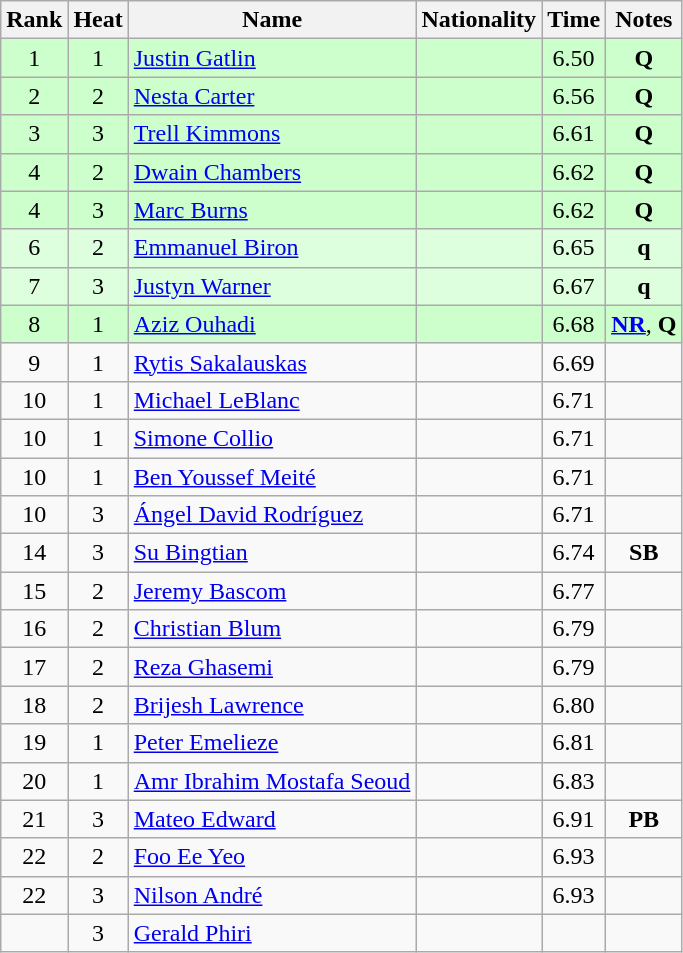<table class="wikitable sortable" style="text-align:center">
<tr>
<th>Rank</th>
<th>Heat</th>
<th>Name</th>
<th>Nationality</th>
<th>Time</th>
<th>Notes</th>
</tr>
<tr bgcolor=ccffcc>
<td>1</td>
<td>1</td>
<td align=left><a href='#'>Justin Gatlin</a></td>
<td align=left></td>
<td>6.50</td>
<td><strong>Q</strong></td>
</tr>
<tr bgcolor=ccffcc>
<td>2</td>
<td>2</td>
<td align=left><a href='#'>Nesta Carter</a></td>
<td align=left></td>
<td>6.56</td>
<td><strong>Q</strong></td>
</tr>
<tr bgcolor=ccffcc>
<td>3</td>
<td>3</td>
<td align=left><a href='#'>Trell Kimmons</a></td>
<td align=left></td>
<td>6.61</td>
<td><strong>Q</strong></td>
</tr>
<tr bgcolor=ccffcc>
<td>4</td>
<td>2</td>
<td align=left><a href='#'>Dwain Chambers</a></td>
<td align=left></td>
<td>6.62</td>
<td><strong>Q</strong></td>
</tr>
<tr bgcolor=ccffcc>
<td>4</td>
<td>3</td>
<td align=left><a href='#'>Marc Burns</a></td>
<td align=left></td>
<td>6.62</td>
<td><strong>Q</strong></td>
</tr>
<tr bgcolor=ddffdd>
<td>6</td>
<td>2</td>
<td align=left><a href='#'>Emmanuel Biron</a></td>
<td align=left></td>
<td>6.65</td>
<td><strong>q</strong></td>
</tr>
<tr bgcolor=ddffdd>
<td>7</td>
<td>3</td>
<td align=left><a href='#'>Justyn Warner</a></td>
<td align=left></td>
<td>6.67</td>
<td><strong>q</strong></td>
</tr>
<tr bgcolor=ccffcc>
<td>8</td>
<td>1</td>
<td align=left><a href='#'>Aziz Ouhadi</a></td>
<td align=left></td>
<td>6.68</td>
<td><strong><a href='#'>NR</a></strong>, <strong>Q</strong></td>
</tr>
<tr>
<td>9</td>
<td>1</td>
<td align=left><a href='#'>Rytis Sakalauskas</a></td>
<td align=left></td>
<td>6.69</td>
<td></td>
</tr>
<tr>
<td>10</td>
<td>1</td>
<td align=left><a href='#'>Michael LeBlanc</a></td>
<td align=left></td>
<td>6.71</td>
<td></td>
</tr>
<tr>
<td>10</td>
<td>1</td>
<td align=left><a href='#'>Simone Collio</a></td>
<td align=left></td>
<td>6.71</td>
<td></td>
</tr>
<tr>
<td>10</td>
<td>1</td>
<td align=left><a href='#'>Ben Youssef Meité</a></td>
<td align=left></td>
<td>6.71</td>
<td></td>
</tr>
<tr>
<td>10</td>
<td>3</td>
<td align=left><a href='#'>Ángel David Rodríguez</a></td>
<td align=left></td>
<td>6.71</td>
<td></td>
</tr>
<tr>
<td>14</td>
<td>3</td>
<td align=left><a href='#'>Su Bingtian</a></td>
<td align=left></td>
<td>6.74</td>
<td><strong>SB</strong></td>
</tr>
<tr>
<td>15</td>
<td>2</td>
<td align=left><a href='#'>Jeremy Bascom</a></td>
<td align=left></td>
<td>6.77</td>
<td></td>
</tr>
<tr>
<td>16</td>
<td>2</td>
<td align=left><a href='#'>Christian Blum</a></td>
<td align=left></td>
<td>6.79</td>
<td></td>
</tr>
<tr>
<td>17</td>
<td>2</td>
<td align=left><a href='#'>Reza Ghasemi</a></td>
<td align=left></td>
<td>6.79</td>
<td></td>
</tr>
<tr>
<td>18</td>
<td>2</td>
<td align=left><a href='#'>Brijesh Lawrence</a></td>
<td align=left></td>
<td>6.80</td>
<td></td>
</tr>
<tr>
<td>19</td>
<td>1</td>
<td align=left><a href='#'>Peter Emelieze</a></td>
<td align=left></td>
<td>6.81</td>
<td></td>
</tr>
<tr>
<td>20</td>
<td>1</td>
<td align=left><a href='#'>Amr Ibrahim Mostafa Seoud</a></td>
<td align=left></td>
<td>6.83</td>
<td></td>
</tr>
<tr>
<td>21</td>
<td>3</td>
<td align=left><a href='#'>Mateo Edward</a></td>
<td align=left></td>
<td>6.91</td>
<td><strong>PB</strong></td>
</tr>
<tr>
<td>22</td>
<td>2</td>
<td align=left><a href='#'>Foo Ee Yeo</a></td>
<td align=left></td>
<td>6.93</td>
<td></td>
</tr>
<tr>
<td>22</td>
<td>3</td>
<td align=left><a href='#'>Nilson André</a></td>
<td align=left></td>
<td>6.93</td>
<td></td>
</tr>
<tr>
<td></td>
<td>3</td>
<td align=left><a href='#'>Gerald Phiri</a></td>
<td align=left></td>
<td></td>
<td></td>
</tr>
</table>
